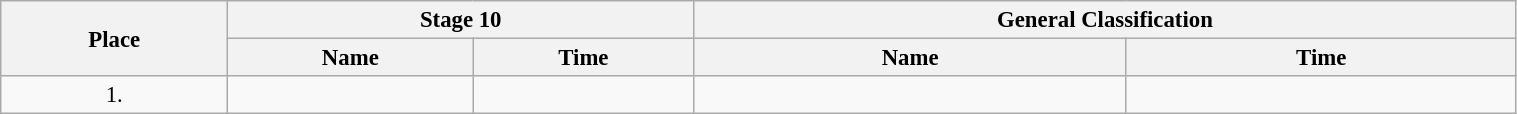<table class=wikitable style="font-size:95%" width="80%">
<tr>
<th rowspan="2">Place</th>
<th colspan="2">Stage 10</th>
<th colspan="2">General Classification</th>
</tr>
<tr>
<th>Name</th>
<th>Time</th>
<th>Name</th>
<th>Time</th>
</tr>
<tr>
<td align="center">1.</td>
<td></td>
<td></td>
<td></td>
<td></td>
</tr>
</table>
